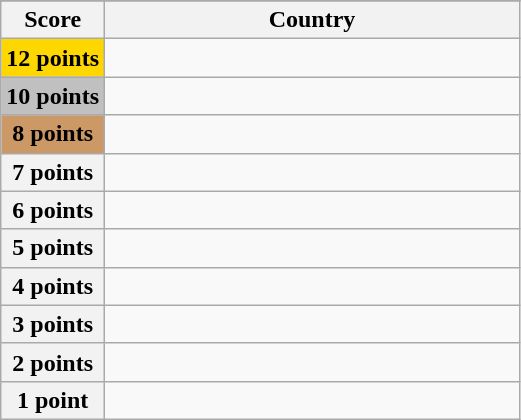<table class="wikitable">
<tr>
</tr>
<tr>
<th scope="col" width="20%">Score</th>
<th scope="col">Country</th>
</tr>
<tr>
<th scope="row" style="background:gold">12 points</th>
<td></td>
</tr>
<tr>
<th scope="row" style="background:silver">10 points</th>
<td></td>
</tr>
<tr>
<th scope="row" style="background:#CC9966">8 points</th>
<td></td>
</tr>
<tr>
<th scope="row">7 points</th>
<td></td>
</tr>
<tr>
<th scope="row">6 points</th>
<td></td>
</tr>
<tr>
<th scope="row">5 points</th>
<td></td>
</tr>
<tr>
<th scope="row">4 points</th>
<td></td>
</tr>
<tr>
<th scope="row">3 points</th>
<td></td>
</tr>
<tr>
<th scope="row">2 points</th>
<td></td>
</tr>
<tr>
<th scope="row">1 point</th>
<td></td>
</tr>
</table>
